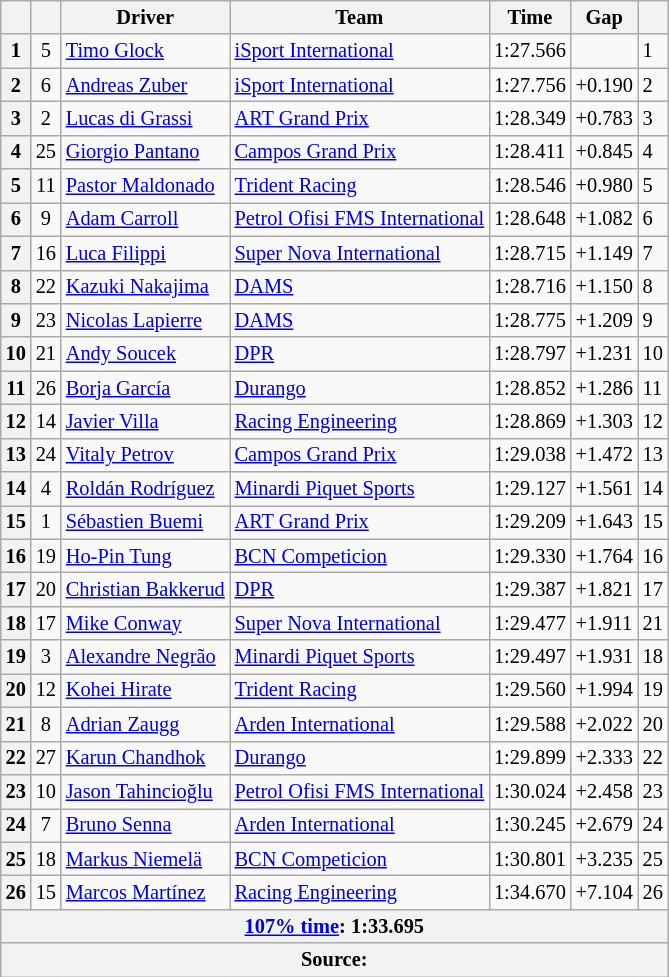<table class="wikitable" style="font-size:85%">
<tr>
<th></th>
<th></th>
<th>Driver</th>
<th>Team</th>
<th>Time</th>
<th>Gap</th>
<th></th>
</tr>
<tr>
<th>1</th>
<td align="center">5</td>
<td> <a href='#'>Timo Glock</a></td>
<td><a href='#'>iSport International</a></td>
<td>1:27.566</td>
<td></td>
<td>1</td>
</tr>
<tr>
<th>2</th>
<td align="center">6</td>
<td> <a href='#'>Andreas Zuber</a></td>
<td><a href='#'>iSport International</a></td>
<td>1:27.756</td>
<td>+0.190</td>
<td>2</td>
</tr>
<tr>
<th>3</th>
<td align="center">2</td>
<td> <a href='#'>Lucas di Grassi</a></td>
<td><a href='#'>ART Grand Prix</a></td>
<td>1:28.349</td>
<td>+0.783</td>
<td>3</td>
</tr>
<tr>
<th>4</th>
<td align="center">25</td>
<td> <a href='#'>Giorgio Pantano</a></td>
<td><a href='#'>Campos Grand Prix</a></td>
<td>1:28.411</td>
<td>+0.845</td>
<td>4</td>
</tr>
<tr>
<th>5</th>
<td align="center">11</td>
<td> <a href='#'>Pastor Maldonado</a></td>
<td><a href='#'>Trident Racing</a></td>
<td>1:28.546</td>
<td>+0.980</td>
<td>5</td>
</tr>
<tr>
<th>6</th>
<td align="center">9</td>
<td> <a href='#'>Adam Carroll</a></td>
<td><a href='#'>Petrol Ofisi FMS International</a></td>
<td>1:28.648</td>
<td>+1.082</td>
<td>6</td>
</tr>
<tr>
<th>7</th>
<td align="center">16</td>
<td> <a href='#'>Luca Filippi</a></td>
<td><a href='#'>Super Nova International</a></td>
<td>1:28.715</td>
<td>+1.149</td>
<td>7</td>
</tr>
<tr>
<th>8</th>
<td align="center">22</td>
<td> <a href='#'>Kazuki Nakajima</a></td>
<td><a href='#'>DAMS</a></td>
<td>1:28.716</td>
<td>+1.150</td>
<td>8</td>
</tr>
<tr>
<th>9</th>
<td align="center">23</td>
<td> <a href='#'>Nicolas Lapierre</a></td>
<td><a href='#'>DAMS</a></td>
<td>1:28.775</td>
<td>+1.209</td>
<td>9</td>
</tr>
<tr>
<th>10</th>
<td align="center">21</td>
<td> <a href='#'>Andy Soucek</a></td>
<td><a href='#'>DPR</a></td>
<td>1:28.797</td>
<td>+1.231</td>
<td>10</td>
</tr>
<tr>
<th>11</th>
<td align="center">26</td>
<td> <a href='#'>Borja García</a></td>
<td><a href='#'>Durango</a></td>
<td>1:28.852</td>
<td>+1.286</td>
<td>11</td>
</tr>
<tr>
<th>12</th>
<td align="center">14</td>
<td> <a href='#'>Javier Villa</a></td>
<td><a href='#'>Racing Engineering</a></td>
<td>1:28.869</td>
<td>+1.303</td>
<td>12</td>
</tr>
<tr>
<th>13</th>
<td align="center">24</td>
<td> <a href='#'>Vitaly Petrov</a></td>
<td><a href='#'>Campos Grand Prix</a></td>
<td>1:29.038</td>
<td>+1.472</td>
<td>13</td>
</tr>
<tr>
<th>14</th>
<td align="center">4</td>
<td> <a href='#'>Roldán Rodríguez</a></td>
<td><a href='#'>Minardi Piquet Sports</a></td>
<td>1:29.127</td>
<td>+1.561</td>
<td>14</td>
</tr>
<tr>
<th>15</th>
<td align="center">1</td>
<td> <a href='#'>Sébastien Buemi</a></td>
<td><a href='#'>ART Grand Prix</a></td>
<td>1:29.209</td>
<td>+1.643</td>
<td>15</td>
</tr>
<tr>
<th>16</th>
<td align="center">19</td>
<td> <a href='#'>Ho-Pin Tung</a></td>
<td><a href='#'>BCN Competicion</a></td>
<td>1:29.330</td>
<td>+1.764</td>
<td>16</td>
</tr>
<tr>
<th>17</th>
<td align="center">20</td>
<td> <a href='#'>Christian Bakkerud</a></td>
<td><a href='#'>DPR</a></td>
<td>1:29.387</td>
<td>+1.821</td>
<td>17</td>
</tr>
<tr>
<th>18</th>
<td align="center">17</td>
<td> <a href='#'>Mike Conway</a></td>
<td><a href='#'>Super Nova International</a></td>
<td>1:29.477</td>
<td>+1.911</td>
<td>21</td>
</tr>
<tr>
<th>19</th>
<td align="center">3</td>
<td> <a href='#'>Alexandre Negrão</a></td>
<td><a href='#'>Minardi Piquet Sports</a></td>
<td>1:29.497</td>
<td>+1.931</td>
<td>18</td>
</tr>
<tr>
<th>20</th>
<td align="center">12</td>
<td> <a href='#'>Kohei Hirate</a></td>
<td><a href='#'>Trident Racing</a></td>
<td>1:29.560</td>
<td>+1.994</td>
<td>19</td>
</tr>
<tr>
<th>21</th>
<td align="center">8</td>
<td> <a href='#'>Adrian Zaugg</a></td>
<td><a href='#'>Arden International</a></td>
<td>1:29.588</td>
<td>+2.022</td>
<td>20</td>
</tr>
<tr>
<th>22</th>
<td align="center">27</td>
<td> <a href='#'>Karun Chandhok</a></td>
<td><a href='#'>Durango</a></td>
<td>1:29.899</td>
<td>+2.333</td>
<td>22</td>
</tr>
<tr>
<th>23</th>
<td align="center">10</td>
<td> <a href='#'>Jason Tahincioğlu</a></td>
<td><a href='#'>Petrol Ofisi FMS International</a></td>
<td>1:30.024</td>
<td>+2.458</td>
<td>23</td>
</tr>
<tr>
<th>24</th>
<td align="center">7</td>
<td> <a href='#'>Bruno Senna</a></td>
<td><a href='#'>Arden International</a></td>
<td>1:30.245</td>
<td>+2.679</td>
<td>24</td>
</tr>
<tr>
<th>25</th>
<td align="center">18</td>
<td> <a href='#'>Markus Niemelä</a></td>
<td><a href='#'>BCN Competicion</a></td>
<td>1:30.801</td>
<td>+3.235</td>
<td>25</td>
</tr>
<tr>
<th>26</th>
<td align="center">15</td>
<td> <a href='#'>Marcos Martínez</a></td>
<td><a href='#'>Racing Engineering</a></td>
<td>1:34.670</td>
<td>+7.104</td>
<td>26</td>
</tr>
<tr>
<th colspan="7"><a href='#'>107% time</a>: 1:33.695</th>
</tr>
<tr>
<th colspan="7">Source:</th>
</tr>
</table>
